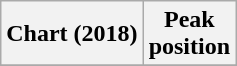<table class="wikitable plainrowheaders">
<tr>
<th scope="col">Chart (2018)</th>
<th scope="col">Peak<br>position</th>
</tr>
<tr>
</tr>
</table>
